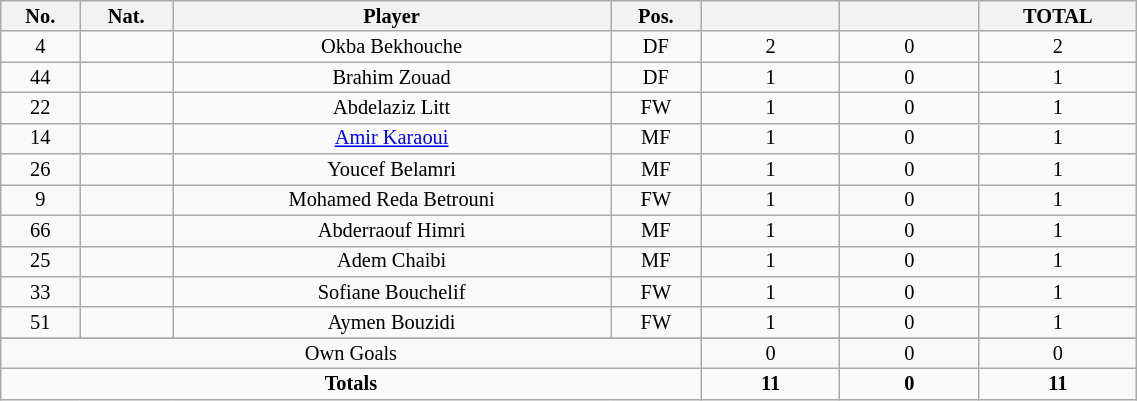<table class="wikitable sortable alternance"  style="font-size:85%; text-align:center; line-height:14px; width:60%;">
<tr>
<th width=10>No.</th>
<th width=10>Nat.</th>
<th width=140>Player</th>
<th width=10>Pos.</th>
<th width=40></th>
<th width=40></th>
<th width=10>TOTAL</th>
</tr>
<tr>
<td>4</td>
<td></td>
<td>Okba Bekhouche</td>
<td>DF</td>
<td>2</td>
<td>0</td>
<td>2</td>
</tr>
<tr>
<td>44</td>
<td></td>
<td>Brahim Zouad</td>
<td>DF</td>
<td>1</td>
<td>0</td>
<td>1</td>
</tr>
<tr>
<td>22</td>
<td></td>
<td>Abdelaziz Litt</td>
<td>FW</td>
<td>1</td>
<td>0</td>
<td>1</td>
</tr>
<tr>
<td>14</td>
<td></td>
<td><a href='#'>Amir Karaoui</a></td>
<td>MF</td>
<td>1</td>
<td>0</td>
<td>1</td>
</tr>
<tr>
<td>26</td>
<td></td>
<td>Youcef Belamri</td>
<td>MF</td>
<td>1</td>
<td>0</td>
<td>1</td>
</tr>
<tr>
<td>9</td>
<td></td>
<td>Mohamed Reda Betrouni</td>
<td>FW</td>
<td>1</td>
<td>0</td>
<td>1</td>
</tr>
<tr>
<td>66</td>
<td></td>
<td>Abderraouf Himri</td>
<td>MF</td>
<td>1</td>
<td>0</td>
<td>1</td>
</tr>
<tr>
<td>25</td>
<td></td>
<td>Adem Chaibi</td>
<td>MF</td>
<td>1</td>
<td>0</td>
<td>1</td>
</tr>
<tr>
<td>33</td>
<td></td>
<td>Sofiane Bouchelif</td>
<td>FW</td>
<td>1</td>
<td>0</td>
<td>1</td>
</tr>
<tr>
<td>51</td>
<td></td>
<td>Aymen Bouzidi</td>
<td>FW</td>
<td>1</td>
<td>0</td>
<td>1</td>
</tr>
<tr>
</tr>
<tr class="sortbottom">
<td colspan="4">Own Goals</td>
<td>0</td>
<td>0</td>
<td>0</td>
</tr>
<tr class="sortbottom">
<td colspan="4"><strong>Totals</strong></td>
<td><strong>11</strong></td>
<td><strong>0</strong></td>
<td><strong>11</strong></td>
</tr>
</table>
